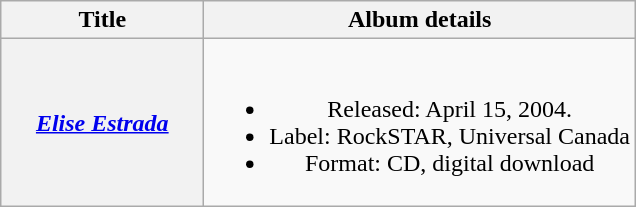<table class="wikitable plainrowheaders" style="text-align:center;" border="1">
<tr>
<th scope="col" style="width:8em;">Title</th>
<th scope="col">Album details</th>
</tr>
<tr>
<th scope="row"><em><a href='#'>Elise Estrada</a></em></th>
<td><br><ul><li>Released: April 15, 2004.</li><li>Label: RockSTAR, Universal Canada</li><li>Format: CD, digital download</li></ul></td>
</tr>
</table>
